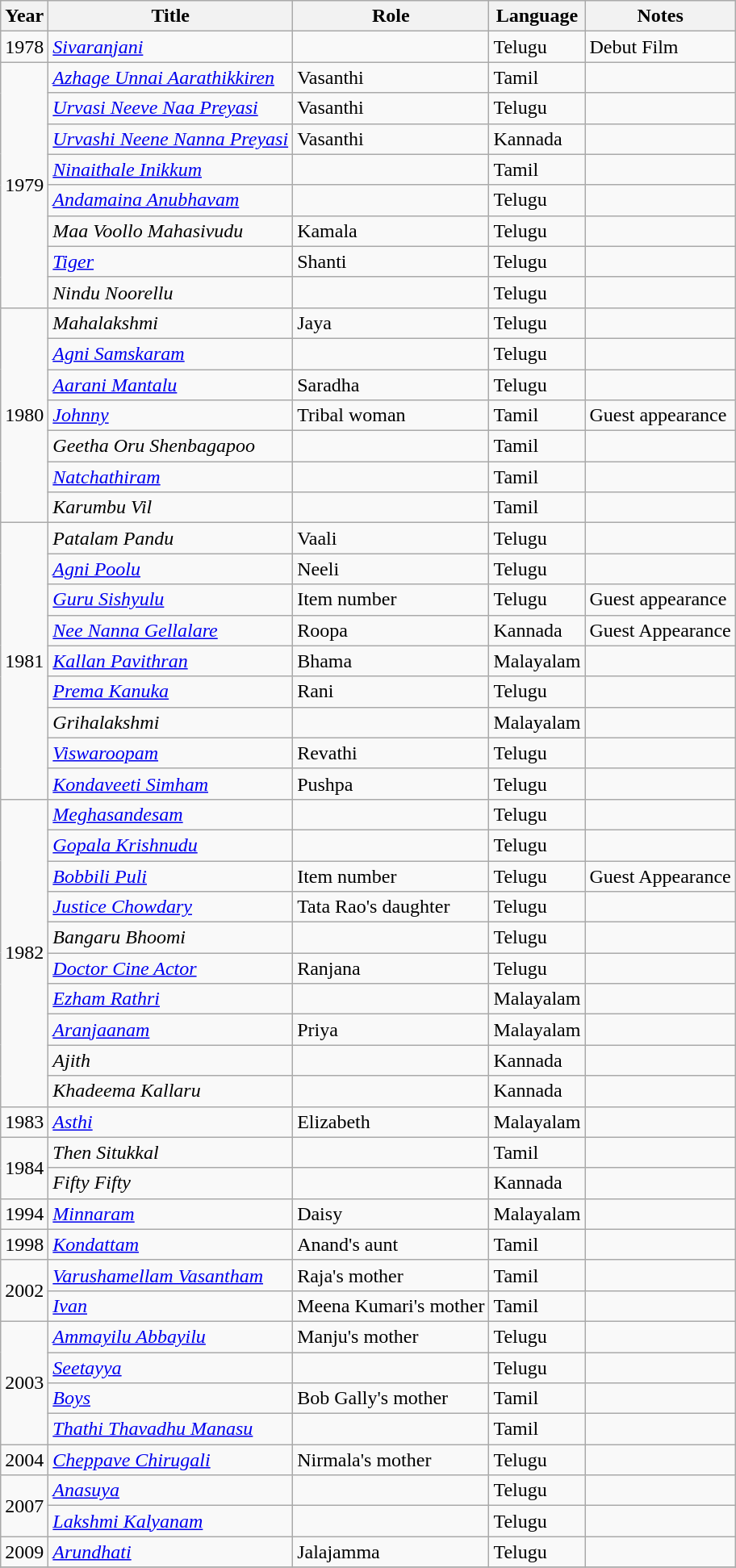<table class="wikitable sortable">
<tr>
<th>Year</th>
<th>Title</th>
<th>Role</th>
<th>Language</th>
<th>Notes</th>
</tr>
<tr>
<td>1978</td>
<td><em><a href='#'>Sivaranjani</a></em></td>
<td></td>
<td>Telugu</td>
<td>Debut Film</td>
</tr>
<tr>
<td rowspan="8">1979</td>
<td><em><a href='#'>Azhage Unnai Aarathikkiren</a></em></td>
<td>Vasanthi</td>
<td>Tamil</td>
<td></td>
</tr>
<tr>
<td><em><a href='#'>Urvasi Neeve Naa Preyasi</a></em></td>
<td>Vasanthi</td>
<td>Telugu</td>
<td></td>
</tr>
<tr>
<td><em><a href='#'>Urvashi Neene Nanna Preyasi</a></em></td>
<td>Vasanthi</td>
<td>Kannada</td>
<td></td>
</tr>
<tr>
<td><em><a href='#'>Ninaithale Inikkum</a></em></td>
<td></td>
<td>Tamil</td>
<td></td>
</tr>
<tr>
<td><em><a href='#'>Andamaina Anubhavam</a></em></td>
<td></td>
<td>Telugu</td>
<td></td>
</tr>
<tr>
<td><em>Maa Voollo Mahasivudu</em></td>
<td>Kamala</td>
<td>Telugu</td>
<td></td>
</tr>
<tr>
<td><em><a href='#'>Tiger</a></em></td>
<td>Shanti</td>
<td>Telugu</td>
<td></td>
</tr>
<tr>
<td><em>Nindu Noorellu</em></td>
<td></td>
<td>Telugu</td>
<td></td>
</tr>
<tr>
<td rowspan="7">1980</td>
<td><em>Mahalakshmi</em></td>
<td>Jaya</td>
<td>Telugu</td>
<td></td>
</tr>
<tr>
<td><em><a href='#'>Agni Samskaram</a></em></td>
<td></td>
<td>Telugu</td>
<td></td>
</tr>
<tr>
<td><em><a href='#'>Aarani Mantalu</a></em></td>
<td>Saradha</td>
<td>Telugu</td>
<td></td>
</tr>
<tr>
<td><em><a href='#'>Johnny</a></em></td>
<td>Tribal woman</td>
<td>Tamil</td>
<td>Guest appearance</td>
</tr>
<tr>
<td><em>Geetha Oru Shenbagapoo</em></td>
<td></td>
<td>Tamil</td>
<td></td>
</tr>
<tr>
<td><em><a href='#'>Natchathiram</a></em></td>
<td></td>
<td>Tamil</td>
<td></td>
</tr>
<tr>
<td><em>Karumbu Vil</em></td>
<td></td>
<td>Tamil</td>
<td></td>
</tr>
<tr>
<td rowspan="9">1981</td>
<td><em>Patalam Pandu</em></td>
<td>Vaali</td>
<td>Telugu</td>
<td></td>
</tr>
<tr>
<td><em><a href='#'>Agni Poolu</a></em></td>
<td>Neeli</td>
<td>Telugu</td>
<td></td>
</tr>
<tr>
<td><em><a href='#'>Guru Sishyulu</a></em></td>
<td>Item number</td>
<td>Telugu</td>
<td>Guest appearance</td>
</tr>
<tr>
<td><em><a href='#'>Nee Nanna Gellalare</a></em></td>
<td>Roopa</td>
<td>Kannada</td>
<td>Guest Appearance</td>
</tr>
<tr>
<td><em><a href='#'>Kallan Pavithran</a></em></td>
<td>Bhama</td>
<td>Malayalam</td>
<td></td>
</tr>
<tr>
<td><em><a href='#'>Prema Kanuka</a></em></td>
<td>Rani</td>
<td>Telugu</td>
<td></td>
</tr>
<tr>
<td><em>Grihalakshmi</em></td>
<td></td>
<td>Malayalam</td>
<td></td>
</tr>
<tr>
<td><em><a href='#'>Viswaroopam</a></em></td>
<td>Revathi</td>
<td>Telugu</td>
<td></td>
</tr>
<tr>
<td><em><a href='#'>Kondaveeti Simham</a></em></td>
<td>Pushpa</td>
<td>Telugu</td>
<td></td>
</tr>
<tr>
<td rowspan="10">1982</td>
<td><em><a href='#'>Meghasandesam</a></em></td>
<td></td>
<td>Telugu</td>
<td></td>
</tr>
<tr>
<td><em><a href='#'>Gopala Krishnudu</a></em></td>
<td></td>
<td>Telugu</td>
<td></td>
</tr>
<tr>
<td><em><a href='#'>Bobbili Puli</a></em></td>
<td>Item number</td>
<td>Telugu</td>
<td>Guest Appearance</td>
</tr>
<tr>
<td><em><a href='#'>Justice Chowdary</a></em></td>
<td>Tata Rao's daughter</td>
<td>Telugu</td>
<td></td>
</tr>
<tr>
<td><em>Bangaru Bhoomi</em></td>
<td></td>
<td>Telugu</td>
<td></td>
</tr>
<tr>
<td><em><a href='#'>Doctor Cine Actor</a></em></td>
<td>Ranjana</td>
<td>Telugu</td>
<td></td>
</tr>
<tr>
<td><em><a href='#'>Ezham Rathri</a></em></td>
<td></td>
<td>Malayalam</td>
<td></td>
</tr>
<tr>
<td><em><a href='#'>Aranjaanam</a></em></td>
<td>Priya</td>
<td>Malayalam</td>
<td></td>
</tr>
<tr>
<td><em>Ajith</em></td>
<td></td>
<td>Kannada</td>
<td></td>
</tr>
<tr>
<td><em>Khadeema Kallaru</em></td>
<td></td>
<td>Kannada</td>
<td></td>
</tr>
<tr>
<td>1983</td>
<td><em><a href='#'>Asthi</a></em></td>
<td>Elizabeth</td>
<td>Malayalam</td>
<td></td>
</tr>
<tr>
<td rowspan="2">1984</td>
<td><em>Then Situkkal</em></td>
<td></td>
<td>Tamil</td>
<td></td>
</tr>
<tr>
<td><em>Fifty Fifty</em></td>
<td></td>
<td>Kannada</td>
<td></td>
</tr>
<tr>
<td>1994</td>
<td><em><a href='#'>Minnaram</a></em></td>
<td>Daisy</td>
<td>Malayalam</td>
<td></td>
</tr>
<tr>
<td>1998</td>
<td><em><a href='#'>Kondattam</a></em></td>
<td>Anand's aunt</td>
<td>Tamil</td>
<td></td>
</tr>
<tr>
<td rowspan="2">2002</td>
<td><em><a href='#'>Varushamellam Vasantham</a></em></td>
<td>Raja's mother</td>
<td>Tamil</td>
<td></td>
</tr>
<tr>
<td><em><a href='#'>Ivan</a></em></td>
<td>Meena Kumari's mother</td>
<td>Tamil</td>
<td></td>
</tr>
<tr>
<td rowspan="4">2003</td>
<td><em><a href='#'>Ammayilu Abbayilu</a></em></td>
<td>Manju's mother</td>
<td>Telugu</td>
<td></td>
</tr>
<tr>
<td><em><a href='#'>Seetayya</a></em></td>
<td></td>
<td>Telugu</td>
<td></td>
</tr>
<tr>
<td><em><a href='#'>Boys</a></em></td>
<td>Bob Gally's mother</td>
<td>Tamil</td>
<td></td>
</tr>
<tr>
<td><em><a href='#'>Thathi Thavadhu Manasu</a></em></td>
<td></td>
<td>Tamil</td>
<td></td>
</tr>
<tr>
<td>2004</td>
<td><em><a href='#'>Cheppave Chirugali</a></em></td>
<td>Nirmala's mother</td>
<td>Telugu</td>
<td></td>
</tr>
<tr>
<td rowspan="2">2007</td>
<td><em><a href='#'>Anasuya</a></em></td>
<td></td>
<td>Telugu</td>
<td></td>
</tr>
<tr>
<td><em><a href='#'>Lakshmi Kalyanam</a></em></td>
<td></td>
<td>Telugu</td>
<td></td>
</tr>
<tr>
<td>2009</td>
<td><em><a href='#'>Arundhati</a></em></td>
<td>Jalajamma</td>
<td>Telugu</td>
<td></td>
</tr>
<tr>
</tr>
</table>
